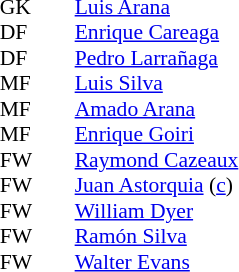<table style="font-size:90%; margin:0.2em auto;" cellspacing="0" cellpadding="0">
<tr>
<th width="25"></th>
<th width="25"></th>
</tr>
<tr>
<td>GK</td>
<td></td>
<td> <a href='#'>Luis Arana</a></td>
</tr>
<tr>
<td>DF</td>
<td></td>
<td> <a href='#'>Enrique Careaga</a></td>
</tr>
<tr>
<td>DF</td>
<td></td>
<td> <a href='#'>Pedro Larrañaga</a></td>
</tr>
<tr>
<td>MF</td>
<td></td>
<td> <a href='#'>Luis Silva</a></td>
</tr>
<tr>
<td>MF</td>
<td></td>
<td> <a href='#'>Amado Arana</a></td>
</tr>
<tr>
<td>MF</td>
<td></td>
<td> <a href='#'>Enrique Goiri</a></td>
</tr>
<tr>
<td>FW</td>
<td></td>
<td> <a href='#'>Raymond Cazeaux</a></td>
</tr>
<tr>
<td>FW</td>
<td></td>
<td> <a href='#'>Juan Astorquia</a> (<a href='#'>c</a>)</td>
</tr>
<tr>
<td>FW</td>
<td></td>
<td> <a href='#'>William Dyer</a></td>
</tr>
<tr>
<td>FW</td>
<td></td>
<td> <a href='#'>Ramón Silva</a></td>
</tr>
<tr>
<td>FW</td>
<td></td>
<td> <a href='#'>Walter Evans</a></td>
</tr>
</table>
